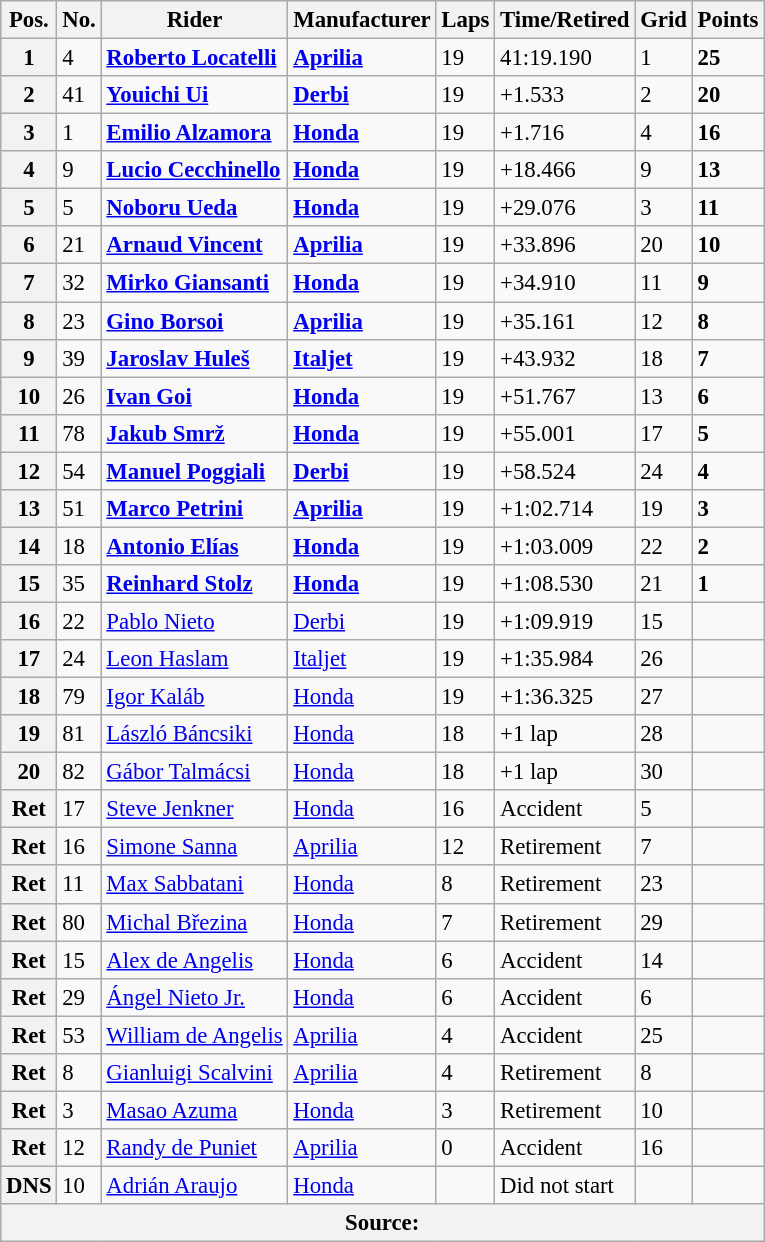<table class="wikitable" style="font-size: 95%;">
<tr>
<th>Pos.</th>
<th>No.</th>
<th>Rider</th>
<th>Manufacturer</th>
<th>Laps</th>
<th>Time/Retired</th>
<th>Grid</th>
<th>Points</th>
</tr>
<tr>
<th>1</th>
<td>4</td>
<td> <strong><a href='#'>Roberto Locatelli</a></strong></td>
<td><strong><a href='#'>Aprilia</a></strong></td>
<td>19</td>
<td>41:19.190</td>
<td>1</td>
<td><strong>25</strong></td>
</tr>
<tr>
<th>2</th>
<td>41</td>
<td> <strong><a href='#'>Youichi Ui</a></strong></td>
<td><strong><a href='#'>Derbi</a></strong></td>
<td>19</td>
<td>+1.533</td>
<td>2</td>
<td><strong>20</strong></td>
</tr>
<tr>
<th>3</th>
<td>1</td>
<td> <strong><a href='#'>Emilio Alzamora</a></strong></td>
<td><strong><a href='#'>Honda</a></strong></td>
<td>19</td>
<td>+1.716</td>
<td>4</td>
<td><strong>16</strong></td>
</tr>
<tr>
<th>4</th>
<td>9</td>
<td> <strong><a href='#'>Lucio Cecchinello</a></strong></td>
<td><strong><a href='#'>Honda</a></strong></td>
<td>19</td>
<td>+18.466</td>
<td>9</td>
<td><strong>13</strong></td>
</tr>
<tr>
<th>5</th>
<td>5</td>
<td> <strong><a href='#'>Noboru Ueda</a></strong></td>
<td><strong><a href='#'>Honda</a></strong></td>
<td>19</td>
<td>+29.076</td>
<td>3</td>
<td><strong>11</strong></td>
</tr>
<tr>
<th>6</th>
<td>21</td>
<td> <strong><a href='#'>Arnaud Vincent</a></strong></td>
<td><strong><a href='#'>Aprilia</a></strong></td>
<td>19</td>
<td>+33.896</td>
<td>20</td>
<td><strong>10</strong></td>
</tr>
<tr>
<th>7</th>
<td>32</td>
<td> <strong><a href='#'>Mirko Giansanti</a></strong></td>
<td><strong><a href='#'>Honda</a></strong></td>
<td>19</td>
<td>+34.910</td>
<td>11</td>
<td><strong>9</strong></td>
</tr>
<tr>
<th>8</th>
<td>23</td>
<td> <strong><a href='#'>Gino Borsoi</a></strong></td>
<td><strong><a href='#'>Aprilia</a></strong></td>
<td>19</td>
<td>+35.161</td>
<td>12</td>
<td><strong>8</strong></td>
</tr>
<tr>
<th>9</th>
<td>39</td>
<td> <strong><a href='#'>Jaroslav Huleš</a></strong></td>
<td><strong><a href='#'>Italjet</a></strong></td>
<td>19</td>
<td>+43.932</td>
<td>18</td>
<td><strong>7</strong></td>
</tr>
<tr>
<th>10</th>
<td>26</td>
<td> <strong><a href='#'>Ivan Goi</a></strong></td>
<td><strong><a href='#'>Honda</a></strong></td>
<td>19</td>
<td>+51.767</td>
<td>13</td>
<td><strong>6</strong></td>
</tr>
<tr>
<th>11</th>
<td>78</td>
<td> <strong><a href='#'>Jakub Smrž</a></strong></td>
<td><strong><a href='#'>Honda</a></strong></td>
<td>19</td>
<td>+55.001</td>
<td>17</td>
<td><strong>5</strong></td>
</tr>
<tr>
<th>12</th>
<td>54</td>
<td> <strong><a href='#'>Manuel Poggiali</a></strong></td>
<td><strong><a href='#'>Derbi</a></strong></td>
<td>19</td>
<td>+58.524</td>
<td>24</td>
<td><strong>4</strong></td>
</tr>
<tr>
<th>13</th>
<td>51</td>
<td> <strong><a href='#'>Marco Petrini</a></strong></td>
<td><strong><a href='#'>Aprilia</a></strong></td>
<td>19</td>
<td>+1:02.714</td>
<td>19</td>
<td><strong>3</strong></td>
</tr>
<tr>
<th>14</th>
<td>18</td>
<td> <strong><a href='#'>Antonio Elías</a></strong></td>
<td><strong><a href='#'>Honda</a></strong></td>
<td>19</td>
<td>+1:03.009</td>
<td>22</td>
<td><strong>2</strong></td>
</tr>
<tr>
<th>15</th>
<td>35</td>
<td> <strong><a href='#'>Reinhard Stolz</a></strong></td>
<td><strong><a href='#'>Honda</a></strong></td>
<td>19</td>
<td>+1:08.530</td>
<td>21</td>
<td><strong>1</strong></td>
</tr>
<tr>
<th>16</th>
<td>22</td>
<td> <a href='#'>Pablo Nieto</a></td>
<td><a href='#'>Derbi</a></td>
<td>19</td>
<td>+1:09.919</td>
<td>15</td>
<td></td>
</tr>
<tr>
<th>17</th>
<td>24</td>
<td> <a href='#'>Leon Haslam</a></td>
<td><a href='#'>Italjet</a></td>
<td>19</td>
<td>+1:35.984</td>
<td>26</td>
<td></td>
</tr>
<tr>
<th>18</th>
<td>79</td>
<td> <a href='#'>Igor Kaláb</a></td>
<td><a href='#'>Honda</a></td>
<td>19</td>
<td>+1:36.325</td>
<td>27</td>
<td></td>
</tr>
<tr>
<th>19</th>
<td>81</td>
<td> <a href='#'>László Báncsiki</a></td>
<td><a href='#'>Honda</a></td>
<td>18</td>
<td>+1 lap</td>
<td>28</td>
<td></td>
</tr>
<tr>
<th>20</th>
<td>82</td>
<td> <a href='#'>Gábor Talmácsi</a></td>
<td><a href='#'>Honda</a></td>
<td>18</td>
<td>+1 lap</td>
<td>30</td>
<td></td>
</tr>
<tr>
<th>Ret</th>
<td>17</td>
<td> <a href='#'>Steve Jenkner</a></td>
<td><a href='#'>Honda</a></td>
<td>16</td>
<td>Accident</td>
<td>5</td>
<td></td>
</tr>
<tr>
<th>Ret</th>
<td>16</td>
<td> <a href='#'>Simone Sanna</a></td>
<td><a href='#'>Aprilia</a></td>
<td>12</td>
<td>Retirement</td>
<td>7</td>
<td></td>
</tr>
<tr>
<th>Ret</th>
<td>11</td>
<td> <a href='#'>Max Sabbatani</a></td>
<td><a href='#'>Honda</a></td>
<td>8</td>
<td>Retirement</td>
<td>23</td>
<td></td>
</tr>
<tr>
<th>Ret</th>
<td>80</td>
<td> <a href='#'>Michal Březina</a></td>
<td><a href='#'>Honda</a></td>
<td>7</td>
<td>Retirement</td>
<td>29</td>
<td></td>
</tr>
<tr>
<th>Ret</th>
<td>15</td>
<td> <a href='#'>Alex de Angelis</a></td>
<td><a href='#'>Honda</a></td>
<td>6</td>
<td>Accident</td>
<td>14</td>
<td></td>
</tr>
<tr>
<th>Ret</th>
<td>29</td>
<td> <a href='#'>Ángel Nieto Jr.</a></td>
<td><a href='#'>Honda</a></td>
<td>6</td>
<td>Accident</td>
<td>6</td>
<td></td>
</tr>
<tr>
<th>Ret</th>
<td>53</td>
<td> <a href='#'>William de Angelis</a></td>
<td><a href='#'>Aprilia</a></td>
<td>4</td>
<td>Accident</td>
<td>25</td>
<td></td>
</tr>
<tr>
<th>Ret</th>
<td>8</td>
<td> <a href='#'>Gianluigi Scalvini</a></td>
<td><a href='#'>Aprilia</a></td>
<td>4</td>
<td>Retirement</td>
<td>8</td>
<td></td>
</tr>
<tr>
<th>Ret</th>
<td>3</td>
<td> <a href='#'>Masao Azuma</a></td>
<td><a href='#'>Honda</a></td>
<td>3</td>
<td>Retirement</td>
<td>10</td>
<td></td>
</tr>
<tr>
<th>Ret</th>
<td>12</td>
<td> <a href='#'>Randy de Puniet</a></td>
<td><a href='#'>Aprilia</a></td>
<td>0</td>
<td>Accident</td>
<td>16</td>
<td></td>
</tr>
<tr>
<th>DNS</th>
<td>10</td>
<td> <a href='#'>Adrián Araujo</a></td>
<td><a href='#'>Honda</a></td>
<td></td>
<td>Did not start</td>
<td></td>
<td></td>
</tr>
<tr>
<th colspan=8>Source: </th>
</tr>
</table>
